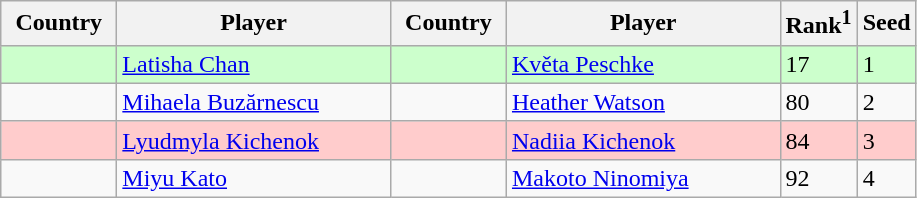<table class="sortable wikitable">
<tr>
<th width="70">Country</th>
<th width="175">Player</th>
<th width="70">Country</th>
<th width="175">Player</th>
<th>Rank<sup>1</sup></th>
<th>Seed</th>
</tr>
<tr style="background:#cfc;">
<td></td>
<td><a href='#'>Latisha Chan</a></td>
<td></td>
<td><a href='#'>Květa Peschke</a></td>
<td>17</td>
<td>1</td>
</tr>
<tr>
<td></td>
<td><a href='#'>Mihaela Buzărnescu</a></td>
<td></td>
<td><a href='#'>Heather Watson</a></td>
<td>80</td>
<td>2</td>
</tr>
<tr style="background:#fcc;">
<td></td>
<td><a href='#'>Lyudmyla Kichenok</a></td>
<td></td>
<td><a href='#'>Nadiia Kichenok</a></td>
<td>84</td>
<td>3</td>
</tr>
<tr>
<td></td>
<td><a href='#'>Miyu Kato</a></td>
<td></td>
<td><a href='#'>Makoto Ninomiya</a></td>
<td>92</td>
<td>4</td>
</tr>
</table>
